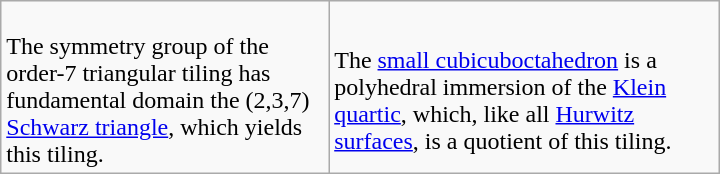<table class=wikitable width=480>
<tr>
<td><br>The symmetry group of the order-7 triangular tiling has fundamental domain the (2,3,7) <a href='#'>Schwarz triangle</a>, which yields this tiling.</td>
<td><br>The <a href='#'>small cubicuboctahedron</a> is a polyhedral immersion of the <a href='#'>Klein quartic</a>, which, like all <a href='#'>Hurwitz surfaces</a>, is a quotient of this tiling.</td>
</tr>
</table>
